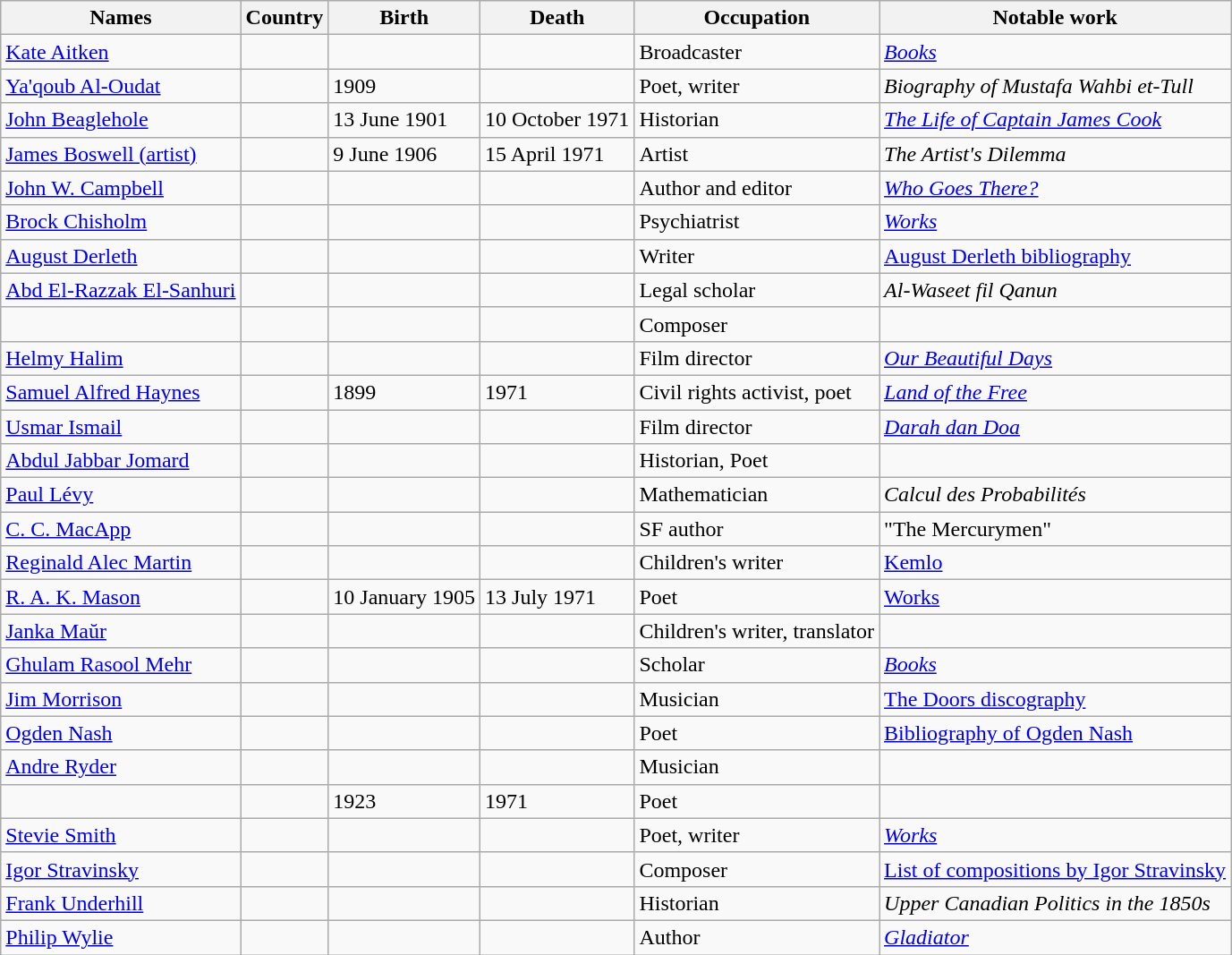<table class="wikitable sortable" border="1" style="border-spacing:0 style="width:100%">
<tr>
<th>Names</th>
<th>Country</th>
<th>Birth</th>
<th>Death</th>
<th>Occupation</th>
<th>Notable work</th>
</tr>
<tr>
<td><a href='#'>Kate Aitken</a></td>
<td></td>
<td></td>
<td></td>
<td>Broadcaster</td>
<td><em><a href='#'>Books</a></em></td>
</tr>
<tr>
<td><a href='#'>Ya'qoub Al-Oudat</a></td>
<td></td>
<td>1909</td>
<td></td>
<td>Poet, writer</td>
<td><em>Biography of Mustafa Wahbi et-Tull</em></td>
</tr>
<tr>
<td><a href='#'>John Beaglehole</a></td>
<td></td>
<td>13 June 1901</td>
<td>10 October 1971</td>
<td>Historian</td>
<td><em><a href='#'>The Life of Captain James Cook</a></em></td>
</tr>
<tr>
<td><a href='#'>James Boswell (artist)</a></td>
<td></td>
<td>9 June 1906</td>
<td>15 April 1971</td>
<td>Artist</td>
<td><em>The Artist's Dilemma</em></td>
</tr>
<tr>
<td><a href='#'>John W. Campbell</a></td>
<td></td>
<td></td>
<td></td>
<td>Author and editor</td>
<td><em><a href='#'>Who Goes There?</a></em></td>
</tr>
<tr>
<td><a href='#'>Brock Chisholm</a></td>
<td></td>
<td></td>
<td></td>
<td>Psychiatrist</td>
<td><em><a href='#'>Works</a></em></td>
</tr>
<tr>
<td><a href='#'>August Derleth</a></td>
<td></td>
<td></td>
<td></td>
<td>Writer</td>
<td><a href='#'>August Derleth bibliography</a></td>
</tr>
<tr>
<td><a href='#'>Abd El-Razzak El-Sanhuri</a></td>
<td></td>
<td></td>
<td></td>
<td>Legal scholar</td>
<td><em>Al-Waseet fil Qanun</em></td>
</tr>
<tr>
<td></td>
<td></td>
<td></td>
<td></td>
<td>Composer</td>
<td></td>
</tr>
<tr>
<td><a href='#'>Helmy Halim</a></td>
<td></td>
<td></td>
<td></td>
<td>Film director</td>
<td><em><a href='#'>Our Beautiful Days</a></em></td>
</tr>
<tr>
<td><a href='#'>Samuel Alfred Haynes</a></td>
<td></td>
<td>1899</td>
<td>1971</td>
<td>Civil rights activist, poet</td>
<td><em><a href='#'>Land of the Free</a></em></td>
</tr>
<tr>
<td><a href='#'>Usmar Ismail</a></td>
<td></td>
<td></td>
<td></td>
<td>Film director</td>
<td><em><a href='#'>Darah dan Doa</a></em></td>
</tr>
<tr>
<td><a href='#'>Abdul Jabbar Jomard</a></td>
<td></td>
<td></td>
<td></td>
<td>Historian, Poet</td>
<td></td>
</tr>
<tr>
<td><a href='#'>Paul Lévy</a></td>
<td></td>
<td></td>
<td></td>
<td>Mathematician</td>
<td><em>Calcul des Probabilités</em></td>
</tr>
<tr>
<td><a href='#'>C. C. MacApp</a></td>
<td></td>
<td></td>
<td></td>
<td>SF author</td>
<td>"The Mercurymen"</td>
</tr>
<tr>
<td><a href='#'>Reginald Alec Martin</a></td>
<td></td>
<td></td>
<td></td>
<td>Children's writer</td>
<td><a href='#'>Kemlo</a></td>
</tr>
<tr>
<td><a href='#'>R. A. K. Mason</a></td>
<td></td>
<td>10 January 1905</td>
<td>13 July 1971</td>
<td>Poet</td>
<td><a href='#'>Works</a></td>
</tr>
<tr>
<td><a href='#'>Janka Maŭr</a></td>
<td></td>
<td></td>
<td></td>
<td>Children's writer, translator</td>
<td></td>
</tr>
<tr>
<td><a href='#'>Ghulam Rasool Mehr</a></td>
<td></td>
<td></td>
<td></td>
<td>Scholar</td>
<td><em><a href='#'>Books</a></em></td>
</tr>
<tr>
<td><a href='#'>Jim Morrison</a></td>
<td></td>
<td></td>
<td></td>
<td>Musician</td>
<td><a href='#'>The Doors discography</a></td>
</tr>
<tr>
<td><a href='#'>Ogden Nash</a></td>
<td></td>
<td></td>
<td></td>
<td>Poet</td>
<td><a href='#'>Bibliography of Ogden Nash</a></td>
</tr>
<tr>
<td><a href='#'>Andre Ryder</a></td>
<td><br></td>
<td></td>
<td></td>
<td>Musician</td>
<td></td>
</tr>
<tr>
<td></td>
<td></td>
<td>1923</td>
<td>1971</td>
<td>Poet</td>
<td></td>
</tr>
<tr>
<td><a href='#'>Stevie Smith</a></td>
<td></td>
<td></td>
<td></td>
<td>Poet, writer</td>
<td><em><a href='#'>Works</a></em></td>
</tr>
<tr>
<td><a href='#'>Igor Stravinsky</a></td>
<td></td>
<td></td>
<td></td>
<td>Composer</td>
<td><a href='#'>List of compositions by Igor Stravinsky</a></td>
</tr>
<tr>
<td><a href='#'>Frank Underhill</a></td>
<td></td>
<td></td>
<td></td>
<td>Historian</td>
<td><em>Upper Canadian Politics in the 1850s</em></td>
</tr>
<tr>
<td><a href='#'>Philip Wylie</a></td>
<td></td>
<td></td>
<td></td>
<td>Author</td>
<td><em><a href='#'>Gladiator</a></em></td>
</tr>
</table>
